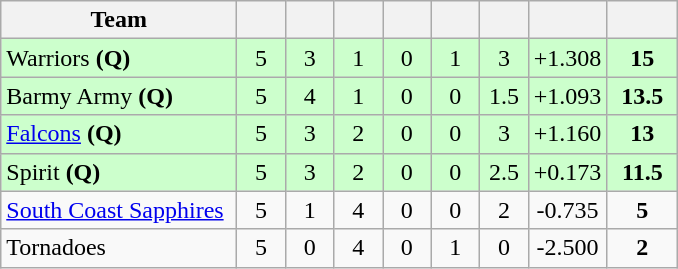<table class="wikitable" style="text-align:center">
<tr>
<th width="150">Team</th>
<th width="25"></th>
<th width="25"></th>
<th width="25"></th>
<th width="25"></th>
<th width="25"></th>
<th width="25"></th>
<th width="40"></th>
<th width="40"></th>
</tr>
<tr style="background:#cfc">
<td style="text-align:left">Warriors <strong>(Q)</strong></td>
<td>5</td>
<td>3</td>
<td>1</td>
<td>0</td>
<td>1</td>
<td>3</td>
<td>+1.308</td>
<td><strong>15</strong></td>
</tr>
<tr style="background:#cfc">
<td style="text-align:left">Barmy Army <strong>(Q)</strong></td>
<td>5</td>
<td>4</td>
<td>1</td>
<td>0</td>
<td>0</td>
<td>1.5</td>
<td>+1.093</td>
<td><strong>13.5</strong></td>
</tr>
<tr style="background:#cfc">
<td style="text-align:left"><a href='#'>Falcons</a> <strong>(Q)</strong></td>
<td>5</td>
<td>3</td>
<td>2</td>
<td>0</td>
<td>0</td>
<td>3</td>
<td>+1.160</td>
<td><strong>13</strong></td>
</tr>
<tr style="background:#cfc">
<td style="text-align:left">Spirit <strong>(Q)</strong></td>
<td>5</td>
<td>3</td>
<td>2</td>
<td>0</td>
<td>0</td>
<td>2.5</td>
<td>+0.173</td>
<td><strong>11.5</strong></td>
</tr>
<tr>
<td style="text-align:left"><a href='#'>South Coast Sapphires</a></td>
<td>5</td>
<td>1</td>
<td>4</td>
<td>0</td>
<td>0</td>
<td>2</td>
<td>-0.735</td>
<td><strong>5</strong></td>
</tr>
<tr>
<td style="text-align:left">Tornadoes</td>
<td>5</td>
<td>0</td>
<td>4</td>
<td>0</td>
<td>1</td>
<td>0</td>
<td>-2.500</td>
<td><strong>2</strong></td>
</tr>
</table>
